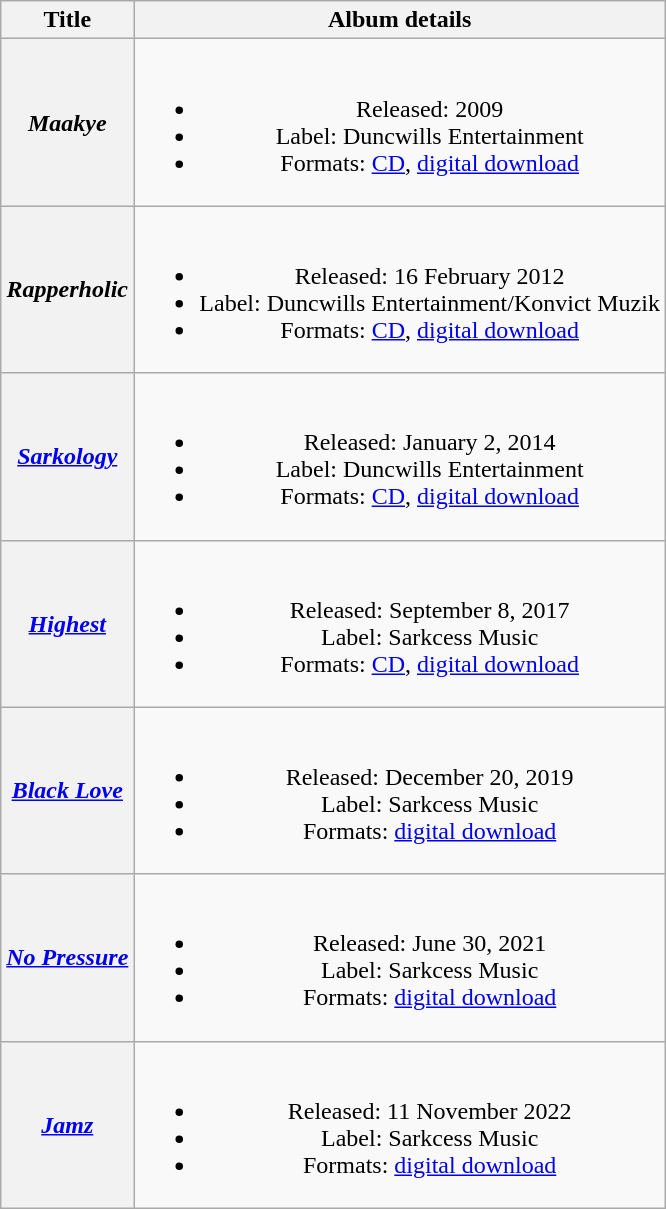<table class="wikitable plainrowheaders" style="text-align:center;">
<tr>
<th scope="col">Title</th>
<th scope="col">Album details</th>
</tr>
<tr>
<th scope="row"><em>Maakye</em></th>
<td><br><ul><li>Released: 2009</li><li>Label: Duncwills Entertainment</li><li>Formats: <a href='#'>CD</a>, <a href='#'>digital download</a></li></ul></td>
</tr>
<tr>
<th scope= "row"><em>Rapperholic</em></th>
<td><br><ul><li>Released: 16 February 2012</li><li>Label: Duncwills Entertainment/Konvict Muzik</li><li>Formats: <a href='#'>CD</a>, <a href='#'>digital download</a></li></ul></td>
</tr>
<tr>
<th scope="row"><em><a href='#'>Sarkology</a></em></th>
<td><br><ul><li>Released: January 2, 2014</li><li>Label: Duncwills Entertainment</li><li>Formats: <a href='#'>CD</a>, <a href='#'>digital download</a></li></ul></td>
</tr>
<tr>
<th scope="row"><em><a href='#'>Highest</a></em></th>
<td><br><ul><li>Released: September 8, 2017</li><li>Label: Sarkcess Music</li><li>Formats: <a href='#'>CD</a>, <a href='#'>digital download</a></li></ul></td>
</tr>
<tr>
<th scope="row"><em><a href='#'>Black Love</a></em></th>
<td><br><ul><li>Released: December 20, 2019</li><li>Label: Sarkcess Music</li><li>Formats: <a href='#'>digital download</a></li></ul></td>
</tr>
<tr>
<th scope="row"><em><a href='#'>No Pressure</a></em></th>
<td><br><ul><li>Released: June 30, 2021</li><li>Label: Sarkcess Music</li><li>Formats: <a href='#'>digital download</a></li></ul></td>
</tr>
<tr>
<th scope="row"><em><a href='#'>Jamz</a></em></th>
<td><br><ul><li>Released: 11 November 2022</li><li>Label: Sarkcess Music</li><li>Formats: <a href='#'>digital download</a></li></ul></td>
</tr>
</table>
